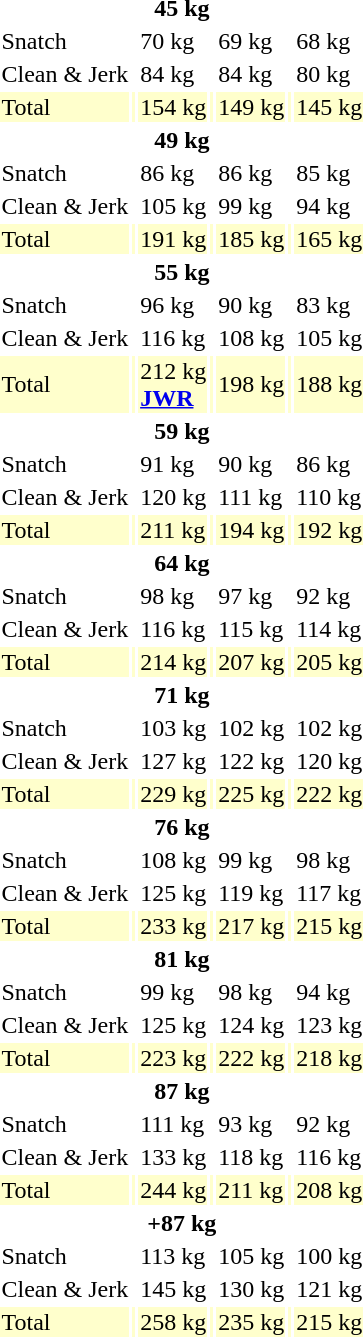<table>
<tr>
<th colspan=7>45 kg</th>
</tr>
<tr>
<td>Snatch</td>
<td></td>
<td>70 kg</td>
<td></td>
<td>69 kg</td>
<td></td>
<td>68 kg</td>
</tr>
<tr>
<td>Clean & Jerk</td>
<td></td>
<td>84 kg</td>
<td></td>
<td>84 kg</td>
<td></td>
<td>80 kg</td>
</tr>
<tr bgcolor=ffffcc>
<td>Total</td>
<td></td>
<td>154 kg</td>
<td></td>
<td>149 kg</td>
<td></td>
<td>145 kg</td>
</tr>
<tr>
<th colspan=7>49 kg</th>
</tr>
<tr>
<td>Snatch</td>
<td></td>
<td>86 kg</td>
<td></td>
<td>86 kg</td>
<td></td>
<td>85 kg</td>
</tr>
<tr>
<td>Clean & Jerk</td>
<td></td>
<td>105 kg</td>
<td></td>
<td>99 kg</td>
<td></td>
<td>94 kg</td>
</tr>
<tr bgcolor=ffffcc>
<td>Total</td>
<td></td>
<td>191 kg</td>
<td></td>
<td>185 kg</td>
<td></td>
<td>165 kg</td>
</tr>
<tr>
<th colspan=7>55 kg</th>
</tr>
<tr>
<td>Snatch</td>
<td></td>
<td>96 kg</td>
<td></td>
<td>90 kg</td>
<td></td>
<td>83 kg</td>
</tr>
<tr>
<td>Clean & Jerk</td>
<td></td>
<td>116 kg</td>
<td></td>
<td>108 kg</td>
<td></td>
<td>105 kg</td>
</tr>
<tr bgcolor=ffffcc>
<td>Total</td>
<td></td>
<td>212 kg<br><strong><a href='#'>JWR</a></strong></td>
<td></td>
<td>198 kg</td>
<td></td>
<td>188 kg</td>
</tr>
<tr>
<th colspan=7>59 kg</th>
</tr>
<tr>
<td>Snatch</td>
<td></td>
<td>91 kg</td>
<td></td>
<td>90 kg</td>
<td></td>
<td>86 kg</td>
</tr>
<tr>
<td>Clean & Jerk</td>
<td></td>
<td>120 kg</td>
<td></td>
<td>111 kg</td>
<td></td>
<td>110 kg</td>
</tr>
<tr bgcolor=ffffcc>
<td>Total</td>
<td></td>
<td>211 kg</td>
<td></td>
<td>194 kg</td>
<td></td>
<td>192 kg</td>
</tr>
<tr>
<th colspan=7>64 kg</th>
</tr>
<tr>
<td>Snatch</td>
<td></td>
<td>98 kg</td>
<td></td>
<td>97 kg</td>
<td></td>
<td>92 kg</td>
</tr>
<tr>
<td>Clean & Jerk</td>
<td></td>
<td>116 kg</td>
<td></td>
<td>115 kg</td>
<td></td>
<td>114 kg</td>
</tr>
<tr bgcolor=ffffcc>
<td>Total</td>
<td></td>
<td>214 kg</td>
<td></td>
<td>207 kg</td>
<td></td>
<td>205 kg</td>
</tr>
<tr>
<th colspan=7>71 kg</th>
</tr>
<tr>
<td>Snatch</td>
<td></td>
<td>103 kg</td>
<td></td>
<td>102 kg</td>
<td></td>
<td>102 kg</td>
</tr>
<tr>
<td>Clean & Jerk</td>
<td></td>
<td>127 kg</td>
<td></td>
<td>122 kg</td>
<td></td>
<td>120 kg</td>
</tr>
<tr bgcolor=ffffcc>
<td>Total</td>
<td></td>
<td>229 kg</td>
<td></td>
<td>225 kg</td>
<td></td>
<td>222 kg</td>
</tr>
<tr>
<th colspan=7>76 kg</th>
</tr>
<tr>
<td>Snatch</td>
<td></td>
<td>108 kg</td>
<td></td>
<td>99 kg</td>
<td></td>
<td>98 kg</td>
</tr>
<tr>
<td>Clean & Jerk</td>
<td></td>
<td>125 kg</td>
<td></td>
<td>119 kg</td>
<td></td>
<td>117 kg</td>
</tr>
<tr bgcolor=ffffcc>
<td>Total</td>
<td></td>
<td>233 kg</td>
<td></td>
<td>217 kg</td>
<td></td>
<td>215 kg</td>
</tr>
<tr>
<th colspan=7>81 kg</th>
</tr>
<tr>
<td>Snatch</td>
<td></td>
<td>99 kg</td>
<td></td>
<td>98 kg</td>
<td></td>
<td>94 kg</td>
</tr>
<tr>
<td>Clean & Jerk</td>
<td></td>
<td>125 kg</td>
<td></td>
<td>124 kg</td>
<td></td>
<td>123 kg</td>
</tr>
<tr bgcolor=ffffcc>
<td>Total</td>
<td></td>
<td>223 kg</td>
<td></td>
<td>222 kg</td>
<td></td>
<td>218 kg</td>
</tr>
<tr>
<th colspan=7>87 kg</th>
</tr>
<tr>
<td>Snatch</td>
<td></td>
<td>111 kg</td>
<td></td>
<td>93 kg</td>
<td></td>
<td>92 kg</td>
</tr>
<tr>
<td>Clean & Jerk</td>
<td></td>
<td>133 kg</td>
<td></td>
<td>118 kg</td>
<td></td>
<td>116 kg</td>
</tr>
<tr bgcolor=ffffcc>
<td>Total</td>
<td></td>
<td>244 kg</td>
<td></td>
<td>211 kg</td>
<td></td>
<td>208 kg</td>
</tr>
<tr>
<th colspan=7>+87 kg</th>
</tr>
<tr>
<td>Snatch</td>
<td></td>
<td>113 kg</td>
<td></td>
<td>105 kg</td>
<td></td>
<td>100 kg</td>
</tr>
<tr>
<td>Clean & Jerk</td>
<td></td>
<td>145 kg</td>
<td></td>
<td>130 kg</td>
<td></td>
<td>121 kg</td>
</tr>
<tr bgcolor=ffffcc>
<td>Total</td>
<td></td>
<td>258 kg</td>
<td></td>
<td>235 kg</td>
<td></td>
<td>215 kg</td>
</tr>
</table>
